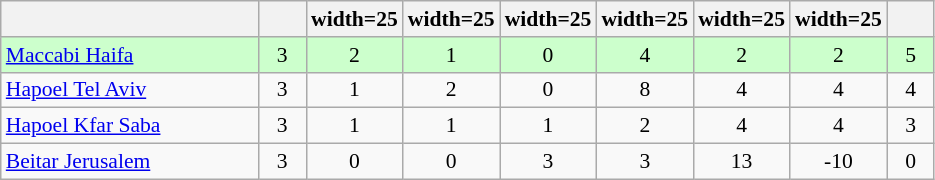<table class="wikitable" style="text-align: center; font-size: 90%;">
<tr>
<th width=165></th>
<th width=25></th>
<th>width=25</th>
<th>width=25</th>
<th>width=25</th>
<th>width=25</th>
<th>width=25</th>
<th>width=25</th>
<th width=25></th>
</tr>
<tr bgcolor="#ccffcc">
<td align="left"><a href='#'>Maccabi Haifa</a></td>
<td>3</td>
<td>2</td>
<td>1</td>
<td>0</td>
<td>4</td>
<td>2</td>
<td>2</td>
<td>5</td>
</tr>
<tr>
<td align="left"><a href='#'>Hapoel Tel Aviv</a></td>
<td>3</td>
<td>1</td>
<td>2</td>
<td>0</td>
<td>8</td>
<td>4</td>
<td>4</td>
<td>4</td>
</tr>
<tr>
<td align="left"><a href='#'>Hapoel Kfar Saba</a></td>
<td>3</td>
<td>1</td>
<td>1</td>
<td>1</td>
<td>2</td>
<td>4</td>
<td>4</td>
<td>3</td>
</tr>
<tr>
<td align="left"><a href='#'>Beitar Jerusalem</a></td>
<td>3</td>
<td>0</td>
<td>0</td>
<td>3</td>
<td>3</td>
<td>13</td>
<td>-10</td>
<td>0</td>
</tr>
</table>
